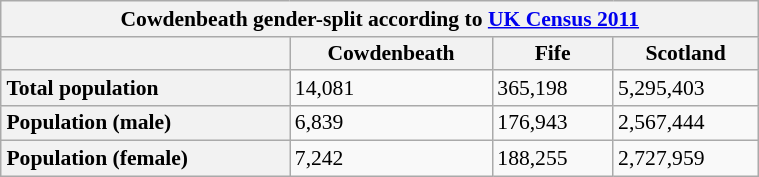<table class="wikitable" id="toc" style="margin-left: 1em; width: 40%; font-size: 90%;" cellspacing="5">
<tr>
<th colspan="4"><strong>Cowdenbeath gender-split according to <a href='#'>UK Census 2011</a></strong></th>
</tr>
<tr>
<th></th>
<th style="padding:2px;">Cowdenbeath</th>
<th style="padding:2px;">Fife</th>
<th style="padding:2px;">Scotland</th>
</tr>
<tr>
<th style="text-align:left;">Total population</th>
<td>14,081</td>
<td>365,198</td>
<td>5,295,403</td>
</tr>
<tr>
<th style="text-align:left;">Population (male)</th>
<td>6,839</td>
<td>176,943</td>
<td>2,567,444</td>
</tr>
<tr>
<th style="text-align:left;">Population (female)</th>
<td>7,242</td>
<td>188,255</td>
<td>2,727,959</td>
</tr>
</table>
